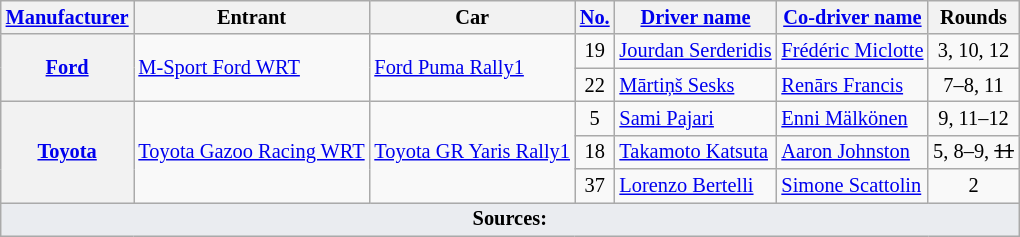<table class="wikitable" style="font-size: 85%;">
<tr>
<th><a href='#'>Manufacturer</a></th>
<th>Entrant</th>
<th>Car</th>
<th><a href='#'>No.</a></th>
<th><a href='#'>Driver name</a></th>
<th><a href='#'>Co-driver name</a></th>
<th>Rounds</th>
</tr>
<tr>
<th rowspan="2"><a href='#'>Ford</a></th>
<td rowspan="2"> <a href='#'>M-Sport Ford WRT</a></td>
<td rowspan="2"><a href='#'>Ford Puma Rally1</a></td>
<td align="center">19</td>
<td> <a href='#'>Jourdan Serderidis</a></td>
<td> <a href='#'>Frédéric Miclotte</a></td>
<td align="center">3, 10, 12</td>
</tr>
<tr>
<td align="center">22</td>
<td> <a href='#'>Mārtiņš Sesks</a></td>
<td> <a href='#'>Renārs Francis</a></td>
<td align="center">7–8, 11</td>
</tr>
<tr>
<th rowspan="3"><a href='#'>Toyota</a></th>
<td rowspan="3"> <a href='#'>Toyota Gazoo Racing WRT</a></td>
<td rowspan="3"><a href='#'>Toyota GR Yaris Rally1</a></td>
<td align="center">5</td>
<td> <a href='#'>Sami Pajari</a></td>
<td> <a href='#'>Enni Mälkönen</a></td>
<td align="center">9, 11–12</td>
</tr>
<tr>
<td align="center">18</td>
<td> <a href='#'>Takamoto Katsuta</a></td>
<td> <a href='#'>Aaron Johnston</a></td>
<td align="center">5, 8–9, <del>11</del></td>
</tr>
<tr>
<td align="center">37</td>
<td> <a href='#'>Lorenzo Bertelli</a></td>
<td> <a href='#'>Simone Scattolin</a></td>
<td align="center">2</td>
</tr>
<tr>
<td colspan="7" style="background-color:#EAECF0;text-align:center"><strong>Sources:</strong></td>
</tr>
</table>
